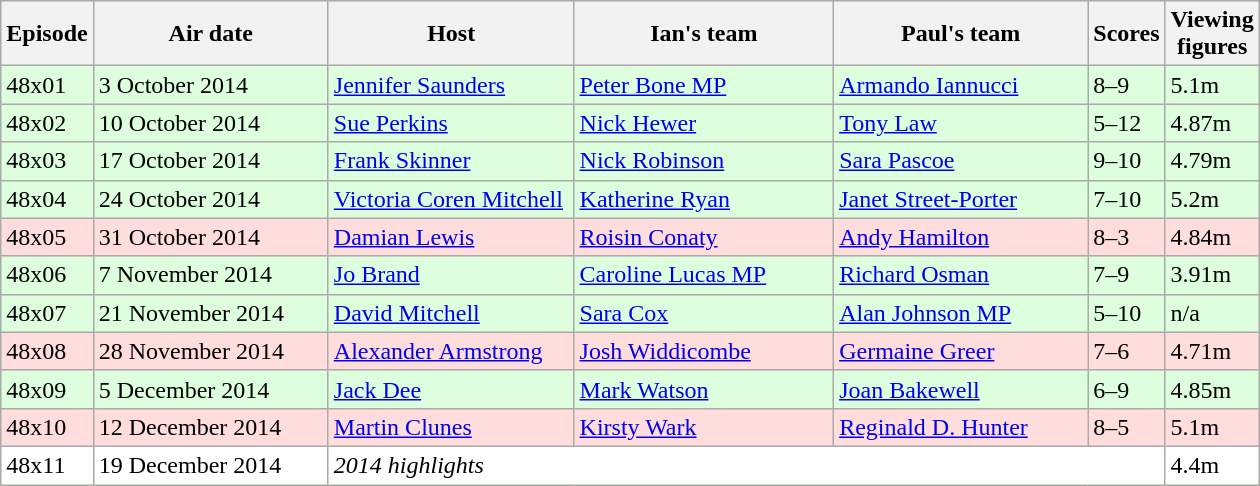<table class="wikitable"  style="width:840px; background:#dfd;">
<tr>
<th style="width:5%;">Episode</th>
<th style="width:21%;">Air date</th>
<th style="width:22%;">Host</th>
<th style="width:23%;">Ian's team</th>
<th style="width:23%;">Paul's team</th>
<th style="width:5%;">Scores</th>
<th style="width:120%;">Viewing figures</th>
</tr>
<tr>
<td>48x01</td>
<td>3 October 2014</td>
<td><a href='#'>Jennifer Saunders</a></td>
<td><a href='#'>Peter Bone MP</a></td>
<td><a href='#'>Armando Iannucci</a></td>
<td>8–9</td>
<td>5.1m</td>
</tr>
<tr>
<td>48x02</td>
<td>10 October 2014</td>
<td><a href='#'>Sue Perkins</a></td>
<td><a href='#'>Nick Hewer</a></td>
<td><a href='#'>Tony Law</a></td>
<td>5–12</td>
<td>4.87m</td>
</tr>
<tr>
<td>48x03</td>
<td>17 October 2014</td>
<td><a href='#'>Frank Skinner</a></td>
<td><a href='#'>Nick Robinson</a></td>
<td><a href='#'>Sara Pascoe</a></td>
<td>9–10</td>
<td>4.79m</td>
</tr>
<tr>
<td>48x04</td>
<td>24 October 2014</td>
<td><a href='#'>Victoria Coren Mitchell</a></td>
<td><a href='#'>Katherine Ryan</a></td>
<td><a href='#'>Janet Street-Porter</a></td>
<td>7–10</td>
<td>5.2m</td>
</tr>
<tr style="background:#fdd;">
<td>48x05</td>
<td>31 October 2014</td>
<td><a href='#'>Damian Lewis</a></td>
<td><a href='#'>Roisin Conaty</a></td>
<td><a href='#'>Andy Hamilton</a></td>
<td>8–3</td>
<td>4.84m</td>
</tr>
<tr>
<td>48x06</td>
<td>7 November 2014</td>
<td><a href='#'>Jo Brand</a></td>
<td><a href='#'>Caroline Lucas MP</a></td>
<td><a href='#'>Richard Osman</a></td>
<td>7–9</td>
<td>3.91m</td>
</tr>
<tr>
<td>48x07</td>
<td>21 November 2014</td>
<td><a href='#'>David Mitchell</a></td>
<td><a href='#'>Sara Cox</a></td>
<td><a href='#'>Alan Johnson MP</a></td>
<td>5–10</td>
<td>n/a</td>
</tr>
<tr style="background:#fdd;">
<td>48x08</td>
<td>28 November 2014</td>
<td><a href='#'>Alexander Armstrong</a></td>
<td><a href='#'>Josh Widdicombe</a></td>
<td><a href='#'>Germaine Greer</a></td>
<td>7–6</td>
<td>4.71m</td>
</tr>
<tr>
<td>48x09</td>
<td>5 December 2014</td>
<td><a href='#'>Jack Dee</a></td>
<td><a href='#'>Mark Watson</a></td>
<td><a href='#'>Joan Bakewell</a></td>
<td>6–9</td>
<td>4.85m</td>
</tr>
<tr style="background:#fdd;">
<td>48x10</td>
<td>12 December 2014</td>
<td><a href='#'>Martin Clunes</a></td>
<td><a href='#'>Kirsty Wark</a></td>
<td><a href='#'>Reginald D. Hunter</a></td>
<td>8–5</td>
<td>5.1m</td>
</tr>
<tr style="background:#fff;">
<td>48x11</td>
<td>19 December 2014</td>
<td colspan="4"><em>2014 highlights</em></td>
<td>4.4m</td>
</tr>
</table>
